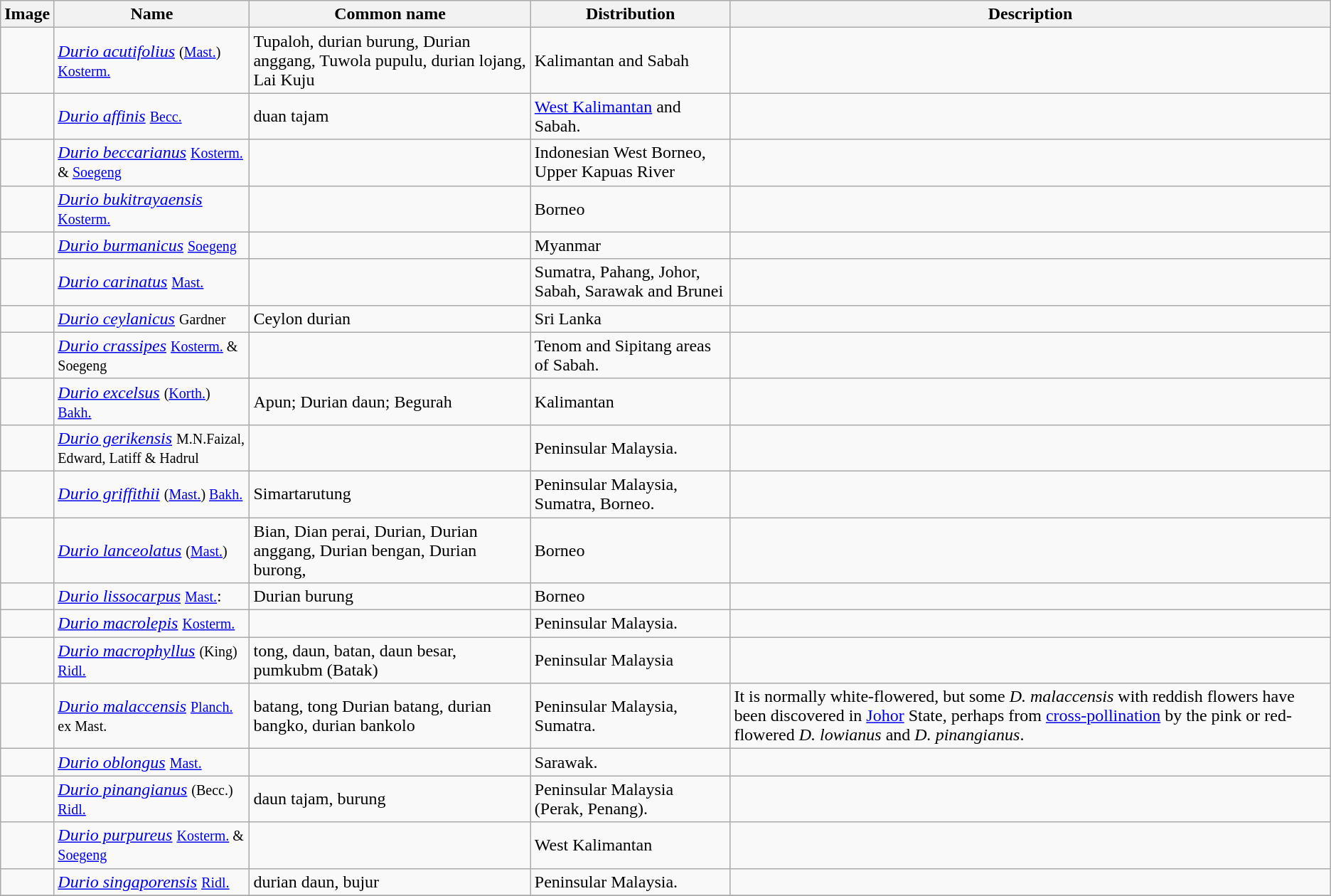<table class="wikitable sortable">
<tr>
<th>Image</th>
<th>Name</th>
<th>Common name</th>
<th>Distribution</th>
<th>Description</th>
</tr>
<tr>
<td></td>
<td><em><a href='#'>Durio acutifolius</a></em> <small>(<a href='#'>Mast.</a>) <a href='#'>Kosterm.</a></small></td>
<td>Tupaloh, durian burung, Durian anggang, Tuwola pupulu, durian lojang, Lai Kuju</td>
<td>Kalimantan and Sabah</td>
<td></td>
</tr>
<tr>
<td></td>
<td><em><a href='#'>Durio affinis</a></em> <small><a href='#'>Becc.</a></small></td>
<td>duan tajam</td>
<td><a href='#'>West Kalimantan</a> and Sabah.</td>
<td></td>
</tr>
<tr>
<td></td>
<td><em><a href='#'>Durio beccarianus</a></em> <small><a href='#'>Kosterm.</a> & <a href='#'>Soegeng</a></small></td>
<td></td>
<td>Indonesian West Borneo, Upper Kapuas River</td>
<td></td>
</tr>
<tr>
<td></td>
<td><em><a href='#'>Durio bukitrayaensis</a></em> <small><a href='#'>Kosterm.</a></small></td>
<td></td>
<td>Borneo</td>
<td></td>
</tr>
<tr>
<td></td>
<td><em><a href='#'>Durio burmanicus</a></em> <small><a href='#'>Soegeng</a></small></td>
<td></td>
<td>Myanmar</td>
<td></td>
</tr>
<tr>
<td></td>
<td><em><a href='#'>Durio carinatus</a></em> <small><a href='#'>Mast.</a></small></td>
<td></td>
<td>Sumatra, Pahang, Johor, Sabah, Sarawak and Brunei</td>
<td></td>
</tr>
<tr>
<td></td>
<td><em><a href='#'>Durio ceylanicus</a></em> <small>Gardner</small></td>
<td>Ceylon durian</td>
<td>Sri Lanka</td>
<td></td>
</tr>
<tr>
<td></td>
<td><em><a href='#'>Durio crassipes</a></em> <small><a href='#'>Kosterm.</a> & Soegeng</small></td>
<td></td>
<td>Tenom and Sipitang areas of Sabah.</td>
<td></td>
</tr>
<tr>
<td></td>
<td><em><a href='#'>Durio excelsus</a></em> <small>(<a href='#'>Korth.</a>) <a href='#'>Bakh.</a></small></td>
<td>Apun; Durian daun; Begurah</td>
<td>Kalimantan</td>
<td></td>
</tr>
<tr>
<td></td>
<td><em><a href='#'>Durio gerikensis</a></em> <small>M.N.Faizal, Edward, Latiff & Hadrul</small></td>
<td></td>
<td>Peninsular Malaysia.</td>
<td></td>
</tr>
<tr>
<td></td>
<td><em><a href='#'>Durio griffithii</a></em> <small>(<a href='#'>Mast.</a>) <a href='#'>Bakh.</a></small></td>
<td>Simartarutung</td>
<td>Peninsular Malaysia, Sumatra, Borneo.</td>
<td></td>
</tr>
<tr>
<td></td>
<td><em><a href='#'>Durio lanceolatus</a></em> <small>(<a href='#'>Mast.</a>)</small></td>
<td>Bian, Dian perai, Durian, Durian anggang, Durian bengan, Durian burong,</td>
<td>Borneo</td>
<td></td>
</tr>
<tr>
<td></td>
<td><em><a href='#'>Durio lissocarpus</a></em> <small><a href='#'>Mast.</a></small>:</td>
<td>Durian burung</td>
<td>Borneo</td>
<td></td>
</tr>
<tr>
<td></td>
<td><em><a href='#'>Durio macrolepis</a></em> <small><a href='#'>Kosterm.</a></small></td>
<td></td>
<td>Peninsular Malaysia.</td>
<td></td>
</tr>
<tr>
<td></td>
<td><em><a href='#'>Durio macrophyllus</a></em> <small>(King) <a href='#'>Ridl.</a></small></td>
<td>tong, daun, batan, daun besar, pumkubm (Batak)</td>
<td>Peninsular Malaysia</td>
<td></td>
</tr>
<tr>
<td></td>
<td><em><a href='#'>Durio malaccensis</a></em> <small><a href='#'>Planch.</a> ex Mast.</small></td>
<td>batang, tong Durian batang, durian bangko, durian bankolo</td>
<td>Peninsular Malaysia, Sumatra.</td>
<td>It is normally white-flowered, but some <em>D. malaccensis</em> with reddish flowers have been discovered in <a href='#'>Johor</a> State, perhaps from <a href='#'>cross-pollination</a> by the pink or red-flowered <em>D. lowianus</em> and <em>D. pinangianus</em>.</td>
</tr>
<tr>
<td></td>
<td><em><a href='#'>Durio oblongus</a></em> <small><a href='#'>Mast.</a></small></td>
<td></td>
<td>Sarawak.</td>
<td></td>
</tr>
<tr>
<td></td>
<td><em><a href='#'>Durio pinangianus</a></em> <small>(Becc.) <a href='#'>Ridl.</a></small></td>
<td>daun tajam, burung</td>
<td>Peninsular Malaysia (Perak, Penang).</td>
<td></td>
</tr>
<tr>
<td></td>
<td><em><a href='#'>Durio purpureus</a></em> <small><a href='#'>Kosterm.</a> & <a href='#'>Soegeng</a></small></td>
<td></td>
<td>West Kalimantan</td>
<td></td>
</tr>
<tr>
<td></td>
<td><em><a href='#'>Durio singaporensis</a></em> <small><a href='#'>Ridl.</a></small></td>
<td>durian daun, bujur</td>
<td>Peninsular Malaysia.</td>
<td></td>
</tr>
<tr>
</tr>
</table>
